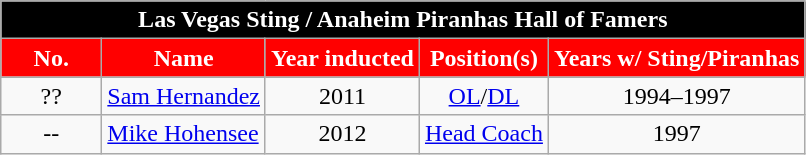<table class="wikitable sortable">
<tr>
<td colspan="5" style= "background: black; color: white" align="center"><strong>Las Vegas Sting / Anaheim Piranhas Hall of Famers</strong></td>
</tr>
<tr>
<th width=60px style="background: red; color: white">No.</th>
<th style="background: red; color: white">Name</th>
<th style="background: red; color: white">Year inducted</th>
<th style="background: red; color: white">Position(s)</th>
<th style="background: red; color: white">Years w/ Sting/Piranhas</th>
</tr>
<tr>
<td style="text-align:center;">??</td>
<td><a href='#'>Sam Hernandez</a></td>
<td style="text-align:center;">2011</td>
<td style="text-align:center;"><a href='#'>OL</a>/<a href='#'>DL</a></td>
<td style="text-align:center;">1994–1997</td>
</tr>
<tr>
<td style="text-align:center;">--</td>
<td><a href='#'>Mike Hohensee</a></td>
<td style="text-align:center;">2012</td>
<td style="text-align:center;"><a href='#'>Head Coach</a></td>
<td style="text-align:center;">1997</td>
</tr>
</table>
